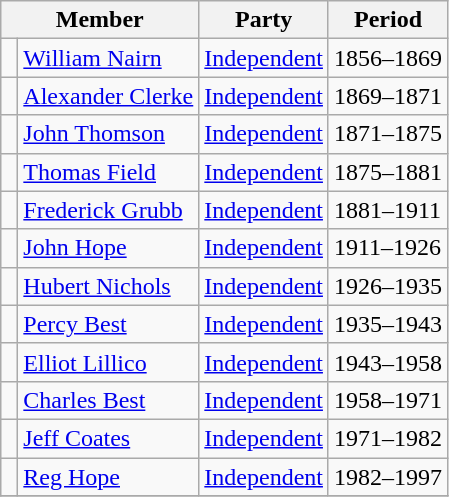<table class="wikitable">
<tr>
<th colspan="2">Member</th>
<th>Party</th>
<th>Period</th>
</tr>
<tr>
<td> </td>
<td><a href='#'>William Nairn</a></td>
<td><a href='#'>Independent</a></td>
<td>1856–1869</td>
</tr>
<tr>
<td> </td>
<td><a href='#'>Alexander Clerke</a></td>
<td><a href='#'>Independent</a></td>
<td>1869–1871</td>
</tr>
<tr>
<td> </td>
<td><a href='#'>John Thomson</a></td>
<td><a href='#'>Independent</a></td>
<td>1871–1875</td>
</tr>
<tr>
<td> </td>
<td><a href='#'>Thomas Field</a></td>
<td><a href='#'>Independent</a></td>
<td>1875–1881</td>
</tr>
<tr>
<td> </td>
<td><a href='#'>Frederick Grubb</a></td>
<td><a href='#'>Independent</a></td>
<td>1881–1911</td>
</tr>
<tr>
<td> </td>
<td><a href='#'>John Hope</a></td>
<td><a href='#'>Independent</a></td>
<td>1911–1926</td>
</tr>
<tr>
<td> </td>
<td><a href='#'>Hubert Nichols</a></td>
<td><a href='#'>Independent</a></td>
<td>1926–1935</td>
</tr>
<tr>
<td> </td>
<td><a href='#'>Percy Best</a></td>
<td><a href='#'>Independent</a></td>
<td>1935–1943</td>
</tr>
<tr>
<td> </td>
<td><a href='#'>Elliot Lillico</a></td>
<td><a href='#'>Independent</a></td>
<td>1943–1958</td>
</tr>
<tr>
<td> </td>
<td><a href='#'>Charles Best</a></td>
<td><a href='#'>Independent</a></td>
<td>1958–1971</td>
</tr>
<tr>
<td> </td>
<td><a href='#'>Jeff Coates</a></td>
<td><a href='#'>Independent</a></td>
<td>1971–1982</td>
</tr>
<tr>
<td> </td>
<td><a href='#'>Reg Hope</a></td>
<td><a href='#'>Independent</a></td>
<td>1982–1997</td>
</tr>
<tr>
</tr>
</table>
